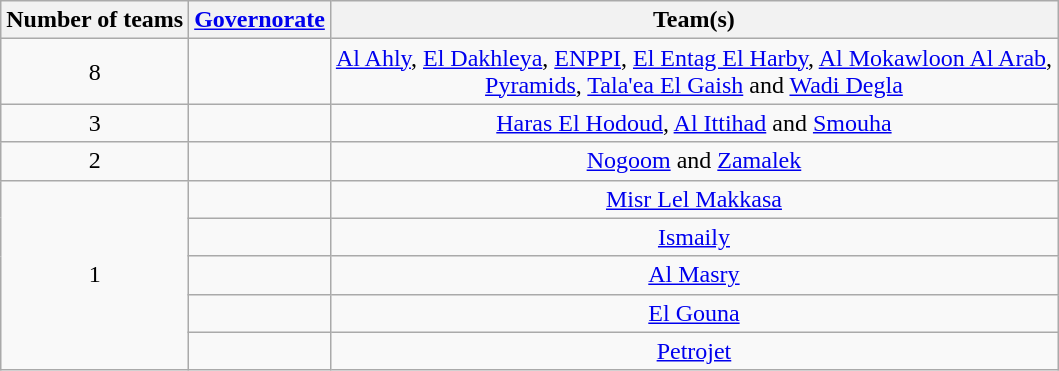<table class="wikitable" style="text-align:center">
<tr>
<th>Number of teams</th>
<th><a href='#'>Governorate</a></th>
<th>Team(s)</th>
</tr>
<tr>
<td>8</td>
<td align="left"></td>
<td><a href='#'>Al Ahly</a>, <a href='#'>El Dakhleya</a>, <a href='#'>ENPPI</a>, <a href='#'>El Entag El Harby</a>, <a href='#'>Al Mokawloon Al Arab</a>,<br><a href='#'>Pyramids</a>, <a href='#'>Tala'ea El Gaish</a> and <a href='#'>Wadi Degla</a></td>
</tr>
<tr>
<td>3</td>
<td align="left"></td>
<td><a href='#'>Haras El Hodoud</a>, <a href='#'>Al Ittihad</a> and <a href='#'>Smouha</a></td>
</tr>
<tr>
<td>2</td>
<td align="left"></td>
<td><a href='#'>Nogoom</a> and <a href='#'>Zamalek</a></td>
</tr>
<tr>
<td rowspan="5">1</td>
<td align="left"></td>
<td><a href='#'>Misr Lel Makkasa</a></td>
</tr>
<tr>
<td align="left"></td>
<td><a href='#'>Ismaily</a></td>
</tr>
<tr>
<td align="left"></td>
<td><a href='#'>Al Masry</a></td>
</tr>
<tr>
<td align="left"></td>
<td><a href='#'>El Gouna</a></td>
</tr>
<tr>
<td align="left"></td>
<td><a href='#'>Petrojet</a></td>
</tr>
</table>
